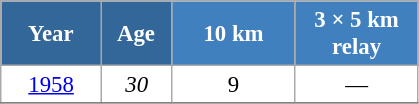<table class="wikitable" style="font-size:95%; text-align:center; border:grey solid 1px; border-collapse:collapse; background:#ffffff;">
<tr>
<th style="background-color:#369; color:white; width:60px;"> Year </th>
<th style="background-color:#369; color:white; width:40px;"> Age </th>
<th style="background-color:#4180be; color:white; width:75px;"> 10 km </th>
<th style="background-color:#4180be; color:white; width:75px;"> 3 × 5 km <br> relay </th>
</tr>
<tr>
<td><a href='#'>1958</a></td>
<td><em>30</em></td>
<td>9</td>
<td>—</td>
</tr>
<tr>
</tr>
</table>
